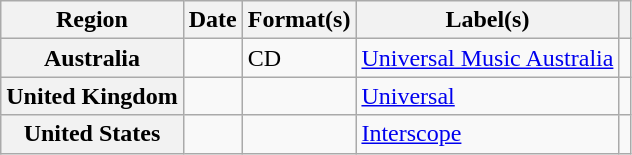<table class="wikitable plainrowheaders">
<tr>
<th scope="col">Region</th>
<th scope="col">Date</th>
<th scope="col">Format(s)</th>
<th scope="col">Label(s)</th>
<th scope="col"></th>
</tr>
<tr>
<th scope="row">Australia</th>
<td></td>
<td>CD</td>
<td><a href='#'>Universal Music Australia</a></td>
<td></td>
</tr>
<tr>
<th scope="row">United Kingdom</th>
<td></td>
<td></td>
<td><a href='#'>Universal</a></td>
<td></td>
</tr>
<tr>
<th scope="row">United States</th>
<td></td>
<td></td>
<td><a href='#'>Interscope</a></td>
<td></td>
</tr>
</table>
